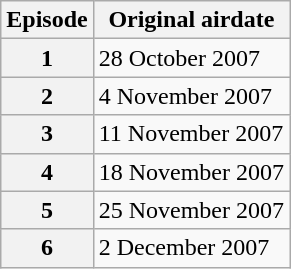<table class="wikitable">
<tr>
<th>Episode</th>
<th>Original airdate</th>
</tr>
<tr>
<th>1</th>
<td>28 October 2007</td>
</tr>
<tr>
<th>2</th>
<td>4 November 2007</td>
</tr>
<tr>
<th>3</th>
<td>11 November 2007</td>
</tr>
<tr>
<th>4</th>
<td>18 November 2007</td>
</tr>
<tr>
<th>5</th>
<td>25 November 2007</td>
</tr>
<tr>
<th>6</th>
<td>2 December 2007</td>
</tr>
</table>
